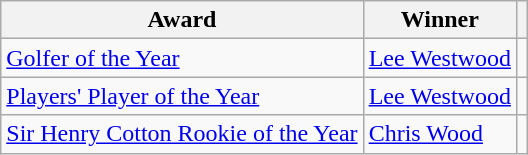<table class="wikitable">
<tr>
<th>Award</th>
<th>Winner</th>
<th></th>
</tr>
<tr>
<td><a href='#'>Golfer of the Year</a></td>
<td> <a href='#'>Lee Westwood</a></td>
<td></td>
</tr>
<tr>
<td><a href='#'>Players' Player of the Year</a></td>
<td> <a href='#'>Lee Westwood</a></td>
<td></td>
</tr>
<tr>
<td><a href='#'>Sir Henry Cotton Rookie of the Year</a></td>
<td> <a href='#'>Chris Wood</a></td>
<td></td>
</tr>
</table>
